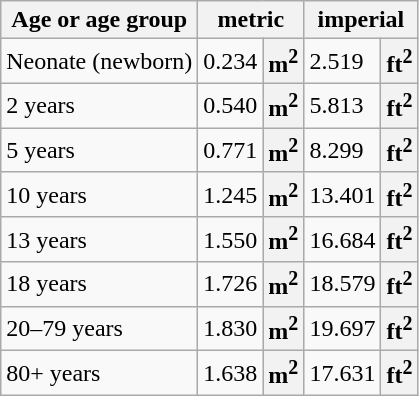<table class="wikitable">
<tr>
<th>Age or age group</th>
<th colspan="2">metric</th>
<th colspan="2">imperial</th>
</tr>
<tr>
<td>Neonate (newborn)</td>
<td>0.234</td>
<th>m<sup>2</sup></th>
<td>2.519</td>
<th>ft<sup>2</sup></th>
</tr>
<tr>
<td>2 years</td>
<td>0.540</td>
<th>m<sup>2</sup></th>
<td>5.813</td>
<th>ft<sup>2</sup></th>
</tr>
<tr>
<td>5 years</td>
<td>0.771</td>
<th>m<sup>2</sup></th>
<td>8.299</td>
<th>ft<sup>2</sup></th>
</tr>
<tr>
<td>10 years</td>
<td>1.245</td>
<th>m<sup>2</sup></th>
<td>13.401</td>
<th>ft<sup>2</sup></th>
</tr>
<tr>
<td>13 years</td>
<td>1.550</td>
<th>m<sup>2</sup></th>
<td>16.684</td>
<th>ft<sup>2</sup></th>
</tr>
<tr>
<td>18 years</td>
<td>1.726</td>
<th>m<sup>2</sup></th>
<td>18.579</td>
<th>ft<sup>2</sup></th>
</tr>
<tr>
<td>20–79 years</td>
<td>1.830</td>
<th>m<sup>2</sup></th>
<td>19.697</td>
<th>ft<sup>2</sup></th>
</tr>
<tr>
<td>80+ years</td>
<td>1.638</td>
<th>m<sup>2</sup></th>
<td>17.631</td>
<th>ft<sup>2</sup></th>
</tr>
</table>
